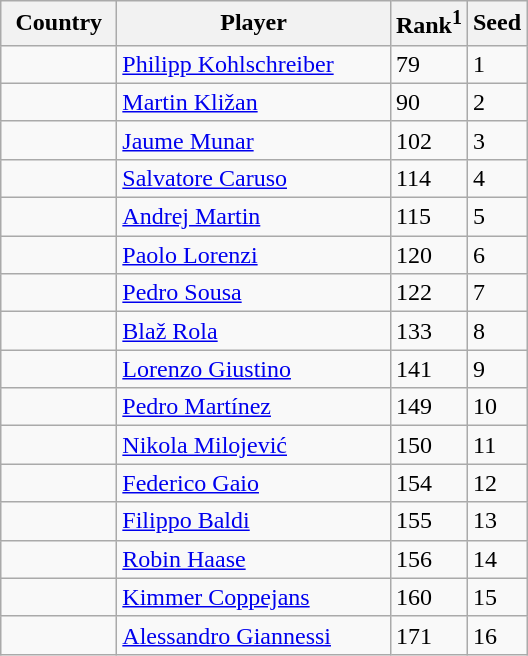<table class="sortable wikitable">
<tr>
<th width="70">Country</th>
<th width="175">Player</th>
<th>Rank<sup>1</sup></th>
<th>Seed</th>
</tr>
<tr>
<td></td>
<td><a href='#'>Philipp Kohlschreiber</a></td>
<td>79</td>
<td>1</td>
</tr>
<tr>
<td></td>
<td><a href='#'>Martin Kližan</a></td>
<td>90</td>
<td>2</td>
</tr>
<tr>
<td></td>
<td><a href='#'>Jaume Munar</a></td>
<td>102</td>
<td>3</td>
</tr>
<tr>
<td></td>
<td><a href='#'>Salvatore Caruso</a></td>
<td>114</td>
<td>4</td>
</tr>
<tr>
<td></td>
<td><a href='#'>Andrej Martin</a></td>
<td>115</td>
<td>5</td>
</tr>
<tr>
<td></td>
<td><a href='#'>Paolo Lorenzi</a></td>
<td>120</td>
<td>6</td>
</tr>
<tr>
<td></td>
<td><a href='#'>Pedro Sousa</a></td>
<td>122</td>
<td>7</td>
</tr>
<tr>
<td></td>
<td><a href='#'>Blaž Rola</a></td>
<td>133</td>
<td>8</td>
</tr>
<tr>
<td></td>
<td><a href='#'>Lorenzo Giustino</a></td>
<td>141</td>
<td>9</td>
</tr>
<tr>
<td></td>
<td><a href='#'>Pedro Martínez</a></td>
<td>149</td>
<td>10</td>
</tr>
<tr>
<td></td>
<td><a href='#'>Nikola Milojević</a></td>
<td>150</td>
<td>11</td>
</tr>
<tr>
<td></td>
<td><a href='#'>Federico Gaio</a></td>
<td>154</td>
<td>12</td>
</tr>
<tr>
<td></td>
<td><a href='#'>Filippo Baldi</a></td>
<td>155</td>
<td>13</td>
</tr>
<tr>
<td></td>
<td><a href='#'>Robin Haase</a></td>
<td>156</td>
<td>14</td>
</tr>
<tr>
<td></td>
<td><a href='#'>Kimmer Coppejans</a></td>
<td>160</td>
<td>15</td>
</tr>
<tr>
<td></td>
<td><a href='#'>Alessandro Giannessi</a></td>
<td>171</td>
<td>16</td>
</tr>
</table>
